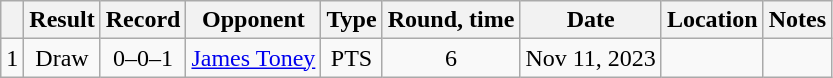<table class="wikitable" style="text-align:center">
<tr>
<th></th>
<th>Result</th>
<th>Record</th>
<th>Opponent</th>
<th>Type</th>
<th>Round, time</th>
<th>Date</th>
<th>Location</th>
<th>Notes</th>
</tr>
<tr>
<td>1</td>
<td>Draw</td>
<td>0–0–1</td>
<td style="text-align:left;"><a href='#'>James Toney</a></td>
<td>PTS</td>
<td>6</td>
<td>Nov 11, 2023</td>
<td style="text-align:left;"></td>
<td></td>
</tr>
</table>
